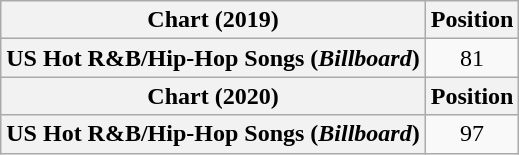<table class="wikitable plainrowheaders" style="text-align:center">
<tr>
<th scope="col">Chart (2019)</th>
<th scope="col">Position</th>
</tr>
<tr>
<th scope="row">US Hot R&B/Hip-Hop Songs (<em>Billboard</em>)</th>
<td>81</td>
</tr>
<tr>
<th scope="col">Chart (2020)</th>
<th scope="col">Position</th>
</tr>
<tr>
<th scope="row">US Hot R&B/Hip-Hop Songs (<em>Billboard</em>)</th>
<td>97</td>
</tr>
</table>
